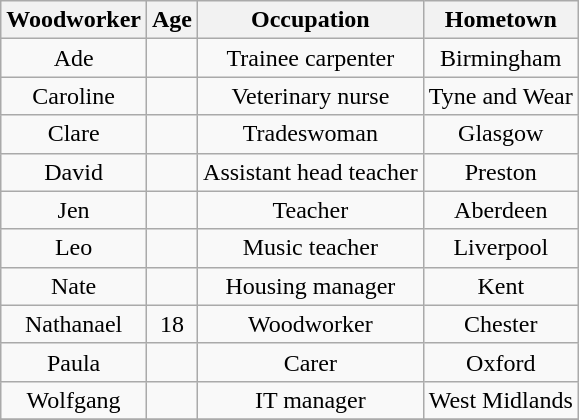<table class="wikitable" style="text-align:center">
<tr>
<th>Woodworker</th>
<th>Age</th>
<th>Occupation</th>
<th>Hometown</th>
</tr>
<tr>
<td>Ade</td>
<td></td>
<td>Trainee carpenter</td>
<td>Birmingham</td>
</tr>
<tr>
<td>Caroline</td>
<td></td>
<td>Veterinary nurse</td>
<td>Tyne and Wear</td>
</tr>
<tr>
<td>Clare</td>
<td></td>
<td>Tradeswoman</td>
<td>Glasgow</td>
</tr>
<tr>
<td>David</td>
<td></td>
<td>Assistant head teacher</td>
<td>Preston</td>
</tr>
<tr>
<td>Jen</td>
<td></td>
<td>Teacher</td>
<td>Aberdeen</td>
</tr>
<tr>
<td>Leo</td>
<td></td>
<td>Music teacher</td>
<td>Liverpool</td>
</tr>
<tr>
<td>Nate</td>
<td></td>
<td>Housing manager</td>
<td>Kent</td>
</tr>
<tr>
<td>Nathanael</td>
<td>18</td>
<td>Woodworker</td>
<td>Chester</td>
</tr>
<tr>
<td>Paula</td>
<td></td>
<td>Carer</td>
<td>Oxford</td>
</tr>
<tr>
<td>Wolfgang</td>
<td></td>
<td>IT manager</td>
<td>West Midlands</td>
</tr>
<tr>
</tr>
</table>
